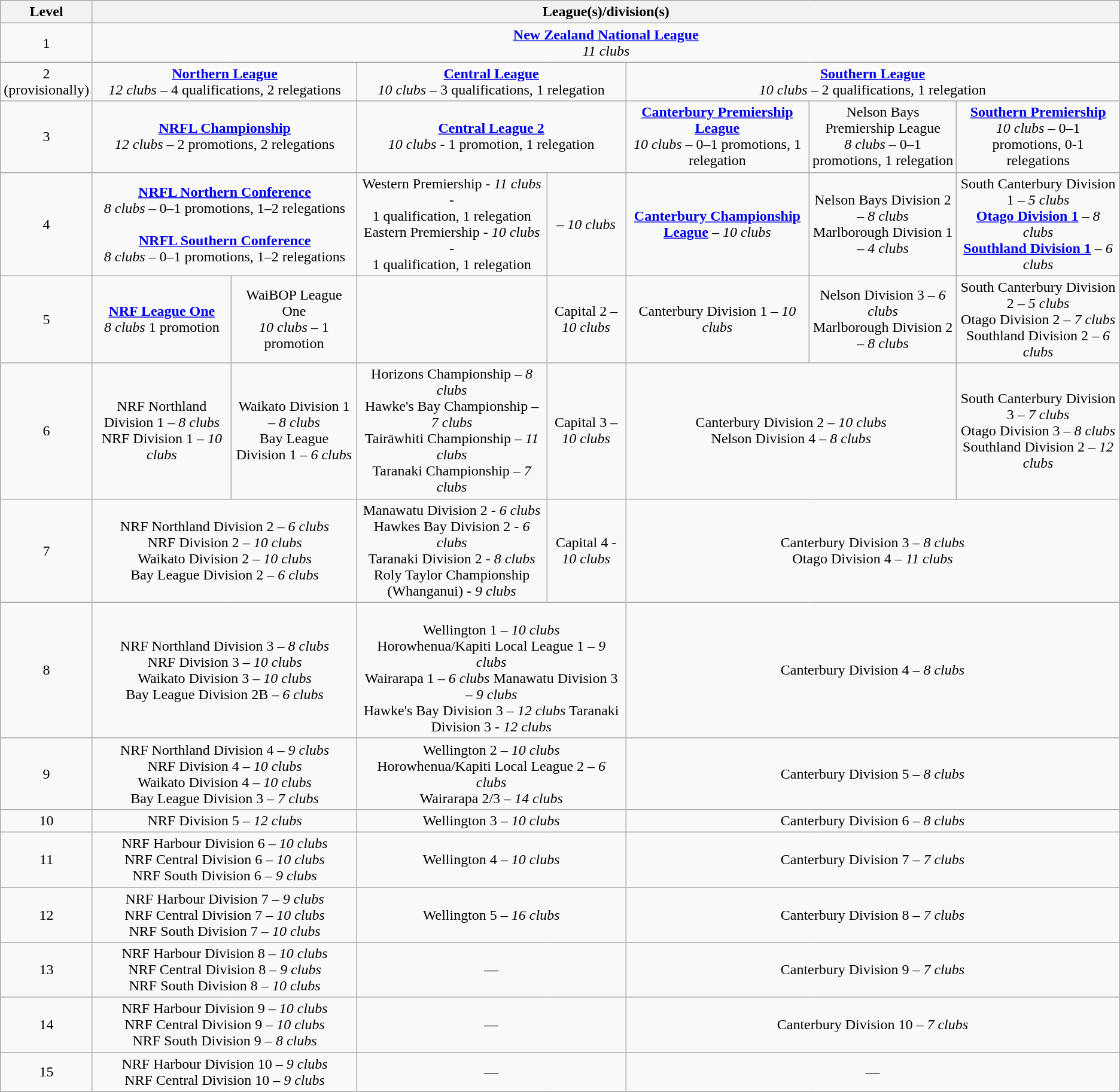<table class="wikitable" style="text-align: center;">
<tr>
<th width=4%>Level</th>
<th colspan="30" width=96%>League(s)/division(s)</th>
</tr>
<tr>
<td>1</td>
<td colspan="32"><strong><a href='#'>New Zealand National League</a></strong><br><em>11 clubs</em></td>
</tr>
<tr>
<td>2 (provisionally)</td>
<td colspan=10><strong><a href='#'>Northern League</a></strong><br><em>12 clubs</em> – 4 qualifications, 2 relegations</td>
<td colspan=10><strong><a href='#'>Central League</a></strong><br><em>10 clubs</em> – 3 qualifications, 1 relegation</td>
<td colspan=10><strong><a href='#'>Southern League</a></strong><br><em>10 clubs</em> – 2 qualifications, 1 relegation</td>
</tr>
<tr>
<td>3</td>
<td colspan="10"><strong><a href='#'>NRFL Championship</a></strong><br> <em>12 clubs</em> – 2 promotions, 2 relegations</td>
<td colspan=10><strong><a href='#'>Central League 2</a></strong><br><em>10 clubs</em> - 1 promotion, 1 relegation</td>
<td colspan=4><strong><a href='#'>Canterbury Premiership League</a></strong><br><em>10 clubs</em> – 0–1 promotions, 1 relegation</td>
<td colspan=4>Nelson Bays Premiership League<br><em>8 clubs</em> – 0–1 promotions, 1 relegation</td>
<td colspan=4><strong><a href='#'>Southern Premiership</a></strong><br> <em>10 clubs</em> – 0–1 promotions, 0-1 relegations</td>
</tr>
<tr>
<td>4</td>
<td colspan=10><strong><a href='#'>NRFL Northern Conference</a></strong><br> <em>8 clubs</em> – 0–1 promotions, 1–2 relegations<br><br><strong><a href='#'>NRFL Southern Conference</a></strong><br> <em>8 clubs</em> – 0–1 promotions, 1–2 relegations</td>
<td colspan=5>Western Premiership - <em>11 clubs -</em><br>1 qualification, 1 relegation<br>Eastern Premiership - <em>10 clubs -</em><br>1 qualification, 1 relegation</td>
<td colspan=5> – <em>10 clubs</em></td>
<td colspan=4><strong><a href='#'>Canterbury Championship League</a></strong> – <em>10 clubs</em></td>
<td colspan=4>Nelson Bays Division 2 – <em>8 clubs</em><br>Marlborough Division 1 – <em>4 clubs</em></td>
<td colspan=4>South Canterbury Division 1 – <em>5 clubs</em><br><strong><a href='#'>Otago Division 1</a></strong> – <em>8 clubs</em><br><strong><a href='#'>Southland Division 1</a></strong> – <em>6 clubs</em></td>
</tr>
<tr>
<td>5</td>
<td colspan=5><strong><a href='#'>NRF League One</a></strong><br><em>8 clubs</em>  1 promotion</td>
<td colspan=5>WaiBOP League One<br><em>10 clubs</em> – 1 promotion</td>
<td colspan=5></td>
<td colspan=5>Capital 2 – <em>10 clubs</em></td>
<td colspan=4>Canterbury Division 1 – <em>10 clubs</em></td>
<td colspan=4>Nelson Division 3 – <em>6 clubs</em><br>Marlborough Division 2 – <em>8 clubs</em></td>
<td colspan=4>South Canterbury Division 2 – <em>5 clubs</em><br>Otago Division 2 – <em>7 clubs</em><br>Southland Division 2 – <em>6 clubs</em></td>
</tr>
<tr>
<td>6</td>
<td colspan=5>NRF Northland Division 1 – <em>8 clubs</em><br>NRF Division 1 – <em>10 clubs</em></td>
<td colspan=5>Waikato Division 1 – <em>8 clubs</em><br>Bay League Division 1 – <em>6 clubs</em></td>
<td colspan=5>Horizons Championship – <em>8 clubs</em><br>Hawke's Bay Championship – <em>7</em> <em>clubs</em><br>Tairāwhiti Championship –  <em>11 clubs</em><br>Taranaki Championship – <em>7 clubs</em></td>
<td colspan=5>Capital 3 – <em>10 clubs</em></td>
<td colspan=8>Canterbury Division 2 – <em>10 clubs</em><br>Nelson Division 4 – <em>8 clubs</em></td>
<td colspan=4>South Canterbury Division 3 – <em>7 clubs</em><br>Otago Division 3 – <em>8 clubs</em><br>Southland Division 2 – <em>12 clubs</em></td>
</tr>
<tr>
<td>7</td>
<td colspan=10>NRF Northland Division 2 – <em>6 clubs</em><br>NRF Division 2 – <em>10 clubs</em><br>Waikato Division 2 – <em>10 clubs</em><br>Bay League Division 2 – <em>6 clubs</em></td>
<td colspan=5>Manawatu Division 2 - <em>6 clubs</em><br>Hawkes Bay Division 2 - <em>6 clubs</em><br>Taranaki Division 2 - <em>8 clubs</em><br>Roly Taylor Championship (Whanganui) - <em>9 clubs</em></td>
<td colspan=5>Capital 4 - <em>10 clubs</em></td>
<td colspan=10>Canterbury Division 3 – <em>8 clubs</em><br>Otago Division 4 – <em>11 clubs</em></td>
</tr>
<tr>
<td>8</td>
<td colspan=10>NRF Northland Division 3 – <em>8 clubs</em><br>NRF Division 3 – <em>10 clubs</em><br>Waikato Division 3 – <em>10 clubs</em><br>Bay League Division 2B – <em>6 clubs</em></td>
<td colspan=10><br>Wellington 1 – <em>10 clubs</em><br>Horowhenua/Kapiti Local League 1 – <em>9 clubs</em><br>Wairarapa 1 – <em>6 clubs</em> Manawatu Division 3 – <em>9</em> <em>clubs</em><br>Hawke's Bay Division 3 – <em>12 clubs</em> 
Taranaki Division 3 - <em>12 clubs</em></td>
<td colspan=10>Canterbury Division 4 – <em>8 clubs</em></td>
</tr>
<tr>
<td>9</td>
<td colspan=10>NRF Northland Division 4 – <em>9 clubs</em><br>NRF Division 4 – <em>10 clubs</em><br>Waikato Division 4 – <em>10 clubs</em><br>Bay League Division 3 – <em>7 clubs</em></td>
<td colspan=10>Wellington 2 – <em>10 clubs</em><br>Horowhenua/Kapiti Local League 2 – <em>6 clubs</em><br>Wairarapa 2/3 – <em>14 clubs</em></td>
<td colspan=10>Canterbury Division 5 – <em>8 clubs</em></td>
</tr>
<tr>
<td>10</td>
<td colspan=10>NRF Division 5 – <em>12 clubs</em></td>
<td colspan=10>Wellington 3 – <em>10 clubs</em></td>
<td colspan=10>Canterbury Division 6 – <em>8 clubs</em></td>
</tr>
<tr>
<td>11</td>
<td colspan=10>NRF Harbour Division 6 – <em>10 clubs</em><br>NRF Central Division 6 – <em>10 clubs</em><br>NRF South Division 6 – <em>9 clubs</em></td>
<td colspan=10>Wellington 4 – <em>10 clubs</em></td>
<td colspan=10>Canterbury Division 7 – <em>7 clubs</em></td>
</tr>
<tr>
<td>12</td>
<td colspan=10>NRF Harbour Division 7 – <em>9 clubs</em><br>NRF Central Division 7 – <em>10 clubs</em><br>NRF South Division 7 – <em>10 clubs</em></td>
<td colspan=10>Wellington 5 – <em>16 clubs</em></td>
<td colspan=10>Canterbury Division 8 – <em>7 clubs</em></td>
</tr>
<tr>
<td>13</td>
<td colspan=10>NRF Harbour Division 8 – <em>10 clubs</em><br>NRF Central Division 8 – <em>9 clubs</em><br>NRF South Division 8 – <em>10 clubs</em></td>
<td colspan=10>—</td>
<td colspan=10>Canterbury Division 9 – <em>7 clubs</em></td>
</tr>
<tr>
<td>14</td>
<td colspan=10>NRF Harbour Division 9 – <em>10 clubs</em><br>NRF Central Division 9 – <em>10 clubs</em><br>NRF South Division 9 – <em>8 clubs</em></td>
<td colspan=10>—</td>
<td colspan=10>Canterbury Division 10 – <em>7 clubs</em></td>
</tr>
<tr>
<td>15</td>
<td colspan=10>NRF Harbour Division 10 – <em>9 clubs</em><br>NRF Central Division 10 – <em>9 clubs</em></td>
<td colspan=10>—</td>
<td colspan=10>—</td>
</tr>
<tr>
</tr>
</table>
